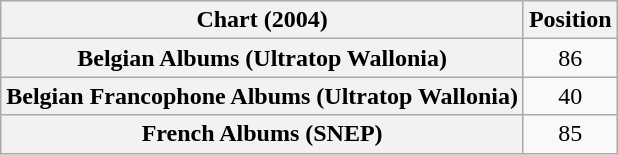<table class="wikitable sortable plainrowheaders" style="text-align:center">
<tr>
<th scope="col">Chart (2004)</th>
<th scope="col">Position</th>
</tr>
<tr>
<th scope="row">Belgian Albums (Ultratop Wallonia)</th>
<td>86</td>
</tr>
<tr>
<th scope="row">Belgian Francophone Albums (Ultratop Wallonia)</th>
<td>40</td>
</tr>
<tr>
<th scope="row">French Albums (SNEP)</th>
<td>85</td>
</tr>
</table>
